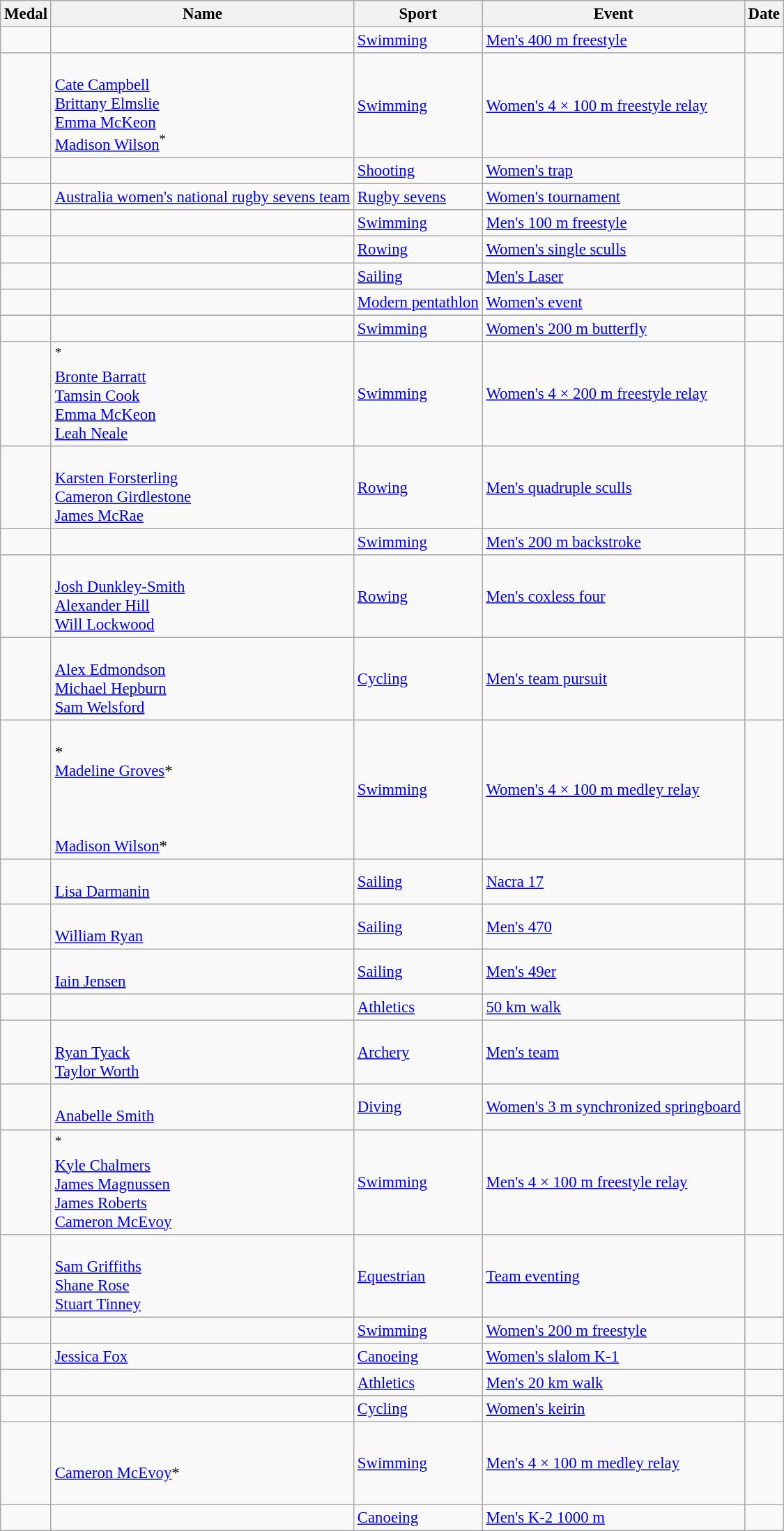<table class="wikitable sortable" style="font-size: 95%;">
<tr>
<th>Medal</th>
<th>Name</th>
<th>Sport</th>
<th>Event</th>
<th>Date</th>
</tr>
<tr>
<td></td>
<td></td>
<td><a href='#'>Swimming</a></td>
<td><a href='#'>Men's 400 m freestyle</a></td>
<td></td>
</tr>
<tr>
<td></td>
<td><br><a href='#'>Cate Campbell</a><br><a href='#'>Brittany Elmslie</a><br><a href='#'>Emma McKeon</a><br><a href='#'>Madison Wilson</a><sup>*</sup></td>
<td><a href='#'>Swimming</a></td>
<td><a href='#'>Women's 4 × 100 m freestyle relay</a></td>
<td></td>
</tr>
<tr>
<td></td>
<td></td>
<td><a href='#'>Shooting</a></td>
<td><a href='#'>Women's trap</a></td>
<td></td>
</tr>
<tr>
<td></td>
<td><a href='#'>Australia women's national rugby sevens team</a></td>
<td><a href='#'>Rugby sevens</a></td>
<td><a href='#'>Women's tournament</a></td>
<td></td>
</tr>
<tr>
<td></td>
<td></td>
<td><a href='#'>Swimming</a></td>
<td><a href='#'>Men's 100 m freestyle</a></td>
<td></td>
</tr>
<tr>
<td></td>
<td></td>
<td><a href='#'>Rowing</a></td>
<td><a href='#'>Women's single sculls</a></td>
<td></td>
</tr>
<tr>
<td></td>
<td></td>
<td><a href='#'>Sailing</a></td>
<td><a href='#'>Men's Laser</a></td>
<td></td>
</tr>
<tr>
<td></td>
<td></td>
<td><a href='#'>Modern pentathlon</a></td>
<td><a href='#'>Women's event</a></td>
<td></td>
</tr>
<tr>
<td></td>
<td></td>
<td><a href='#'>Swimming</a></td>
<td><a href='#'>Women's 200 m butterfly</a></td>
<td></td>
</tr>
<tr>
<td></td>
<td><sup>*</sup><br><a href='#'>Bronte Barratt</a><br><a href='#'>Tamsin Cook</a><br><a href='#'>Emma McKeon</a><br><a href='#'>Leah Neale</a></td>
<td><a href='#'>Swimming</a></td>
<td><a href='#'>Women's 4 × 200 m freestyle relay</a></td>
<td></td>
</tr>
<tr>
<td></td>
<td><br><a href='#'>Karsten Forsterling</a><br><a href='#'>Cameron Girdlestone</a><br><a href='#'>James McRae</a></td>
<td><a href='#'>Rowing</a></td>
<td><a href='#'>Men's quadruple sculls</a></td>
<td></td>
</tr>
<tr>
<td></td>
<td></td>
<td><a href='#'>Swimming</a></td>
<td><a href='#'>Men's 200 m backstroke</a></td>
<td></td>
</tr>
<tr>
<td></td>
<td><br><a href='#'>Josh Dunkley-Smith</a><br><a href='#'>Alexander Hill</a><br><a href='#'>Will Lockwood</a></td>
<td><a href='#'>Rowing</a></td>
<td><a href='#'>Men's coxless four</a></td>
<td></td>
</tr>
<tr>
<td></td>
<td><br><a href='#'>Alex Edmondson</a><br><a href='#'>Michael Hepburn</a><br><a href='#'>Sam Welsford</a></td>
<td><a href='#'>Cycling</a></td>
<td><a href='#'>Men's team pursuit</a></td>
<td></td>
</tr>
<tr>
<td></td>
<td><br>*<br><a href='#'>Madeline Groves</a>*<br><br><br><br><a href='#'>Madison Wilson</a>*</td>
<td><a href='#'>Swimming</a></td>
<td><a href='#'>Women's 4 × 100 m medley relay</a></td>
<td></td>
</tr>
<tr>
<td></td>
<td><br><a href='#'>Lisa Darmanin</a></td>
<td><a href='#'>Sailing</a></td>
<td><a href='#'>Nacra 17</a></td>
<td></td>
</tr>
<tr>
<td></td>
<td><br><a href='#'>William Ryan</a></td>
<td><a href='#'>Sailing</a></td>
<td><a href='#'>Men's 470</a></td>
<td></td>
</tr>
<tr>
<td></td>
<td><br><a href='#'>Iain Jensen</a></td>
<td><a href='#'>Sailing</a></td>
<td><a href='#'>Men's 49er</a></td>
<td></td>
</tr>
<tr>
<td></td>
<td></td>
<td><a href='#'>Athletics</a></td>
<td><a href='#'>50 km walk</a></td>
<td></td>
</tr>
<tr>
<td></td>
<td><br><a href='#'>Ryan Tyack</a><br><a href='#'>Taylor Worth</a></td>
<td><a href='#'>Archery</a></td>
<td><a href='#'>Men's team</a></td>
<td></td>
</tr>
<tr>
<td></td>
<td><br><a href='#'>Anabelle Smith</a></td>
<td><a href='#'>Diving</a></td>
<td><a href='#'>Women's 3 m synchronized springboard</a></td>
<td></td>
</tr>
<tr>
<td></td>
<td><sup>*</sup><br><a href='#'>Kyle Chalmers</a><br><a href='#'>James Magnussen</a><br><a href='#'>James Roberts</a><br><a href='#'>Cameron McEvoy</a></td>
<td><a href='#'>Swimming</a></td>
<td><a href='#'>Men's 4 × 100 m freestyle relay</a></td>
<td></td>
</tr>
<tr>
<td></td>
<td><br><a href='#'>Sam Griffiths</a><br><a href='#'>Shane Rose</a><br><a href='#'>Stuart Tinney</a></td>
<td><a href='#'>Equestrian</a></td>
<td><a href='#'>Team eventing</a></td>
<td></td>
</tr>
<tr>
<td></td>
<td></td>
<td><a href='#'>Swimming</a></td>
<td><a href='#'>Women's 200 m freestyle</a></td>
<td></td>
</tr>
<tr>
<td></td>
<td><a href='#'>Jessica Fox</a></td>
<td><a href='#'>Canoeing</a></td>
<td><a href='#'>Women's slalom K-1</a></td>
<td></td>
</tr>
<tr>
<td></td>
<td></td>
<td><a href='#'>Athletics</a></td>
<td><a href='#'>Men's 20 km walk</a></td>
<td></td>
</tr>
<tr>
<td></td>
<td></td>
<td><a href='#'>Cycling</a></td>
<td><a href='#'>Women's keirin</a></td>
<td></td>
</tr>
<tr>
<td></td>
<td><br><br><a href='#'>Cameron McEvoy</a>*<br><br></td>
<td><a href='#'>Swimming</a></td>
<td><a href='#'>Men's 4 × 100 m medley relay</a></td>
<td></td>
</tr>
<tr>
<td></td>
<td><br></td>
<td><a href='#'>Canoeing</a></td>
<td><a href='#'>Men's K-2 1000 m</a></td>
<td></td>
</tr>
</table>
